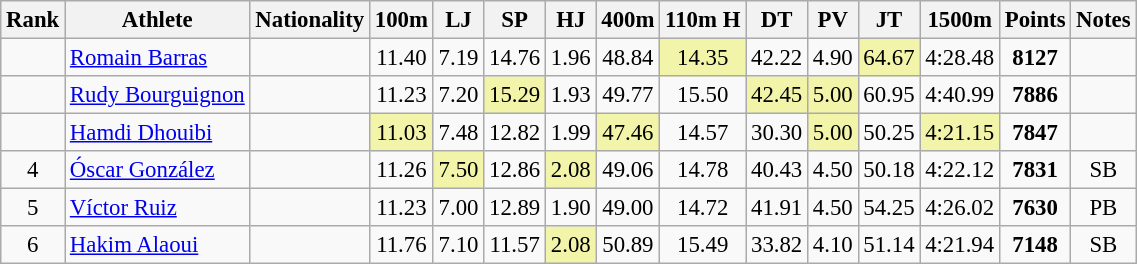<table class="wikitable sortable" style=" text-align:center;font-size:95%">
<tr>
<th>Rank</th>
<th>Athlete</th>
<th>Nationality</th>
<th>100m</th>
<th>LJ</th>
<th>SP</th>
<th>HJ</th>
<th>400m</th>
<th>110m H</th>
<th>DT</th>
<th>PV</th>
<th>JT</th>
<th>1500m</th>
<th>Points</th>
<th>Notes</th>
</tr>
<tr>
<td></td>
<td align=left><a href='#'>Romain Barras</a></td>
<td align=left></td>
<td>11.40</td>
<td>7.19</td>
<td>14.76</td>
<td>1.96</td>
<td>48.84</td>
<td bgcolor=#F2F5A9>14.35</td>
<td>42.22</td>
<td>4.90</td>
<td bgcolor=#F2F5A9>64.67</td>
<td>4:28.48</td>
<td><strong>8127</strong></td>
<td></td>
</tr>
<tr>
<td></td>
<td align=left><a href='#'>Rudy Bourguignon</a></td>
<td align=left></td>
<td>11.23</td>
<td>7.20</td>
<td bgcolor=#F2F5A9>15.29</td>
<td>1.93</td>
<td>49.77</td>
<td>15.50</td>
<td bgcolor=#F2F5A9>42.45</td>
<td bgcolor=#F2F5A9>5.00</td>
<td>60.95</td>
<td>4:40.99</td>
<td><strong>7886</strong></td>
<td></td>
</tr>
<tr>
<td></td>
<td align=left><a href='#'>Hamdi Dhouibi</a></td>
<td align=left></td>
<td bgcolor=#F2F5A9>11.03</td>
<td>7.48</td>
<td>12.82</td>
<td>1.99</td>
<td bgcolor=#F2F5A9>47.46</td>
<td>14.57</td>
<td>30.30</td>
<td bgcolor=#F2F5A9>5.00</td>
<td>50.25</td>
<td bgcolor=#F2F5A9>4:21.15</td>
<td><strong>7847</strong></td>
<td></td>
</tr>
<tr>
<td>4</td>
<td align=left><a href='#'>Óscar González</a></td>
<td align=left></td>
<td>11.26</td>
<td bgcolor=#F2F5A9>7.50</td>
<td>12.86</td>
<td bgcolor=#F2F5A9>2.08</td>
<td>49.06</td>
<td>14.78</td>
<td>40.43</td>
<td>4.50</td>
<td>50.18</td>
<td>4:22.12</td>
<td><strong>7831</strong></td>
<td>SB</td>
</tr>
<tr>
<td>5</td>
<td align=left><a href='#'>Víctor Ruiz</a></td>
<td align=left></td>
<td>11.23</td>
<td>7.00</td>
<td>12.89</td>
<td>1.90</td>
<td>49.00</td>
<td>14.72</td>
<td>41.91</td>
<td>4.50</td>
<td>54.25</td>
<td>4:26.02</td>
<td><strong>7630</strong></td>
<td>PB</td>
</tr>
<tr>
<td>6</td>
<td align=left><a href='#'>Hakim Alaoui</a></td>
<td align=left></td>
<td>11.76</td>
<td>7.10</td>
<td>11.57</td>
<td bgcolor=#F2F5A9>2.08</td>
<td>50.89</td>
<td>15.49</td>
<td>33.82</td>
<td>4.10</td>
<td>51.14</td>
<td>4:21.94</td>
<td><strong>7148</strong></td>
<td>SB</td>
</tr>
</table>
